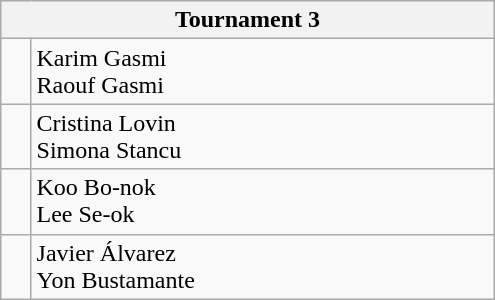<table class="wikitable" style="width: 330px;">
<tr>
<th colspan="2">Tournament 3</th>
</tr>
<tr>
<td></td>
<td>Karim Gasmi<br>Raouf Gasmi</td>
</tr>
<tr>
<td></td>
<td>Cristina Lovin<br>Simona Stancu</td>
</tr>
<tr>
<td></td>
<td>Koo Bo-nok<br>Lee Se-ok</td>
</tr>
<tr>
<td></td>
<td>Javier Álvarez<br>Yon Bustamante</td>
</tr>
</table>
